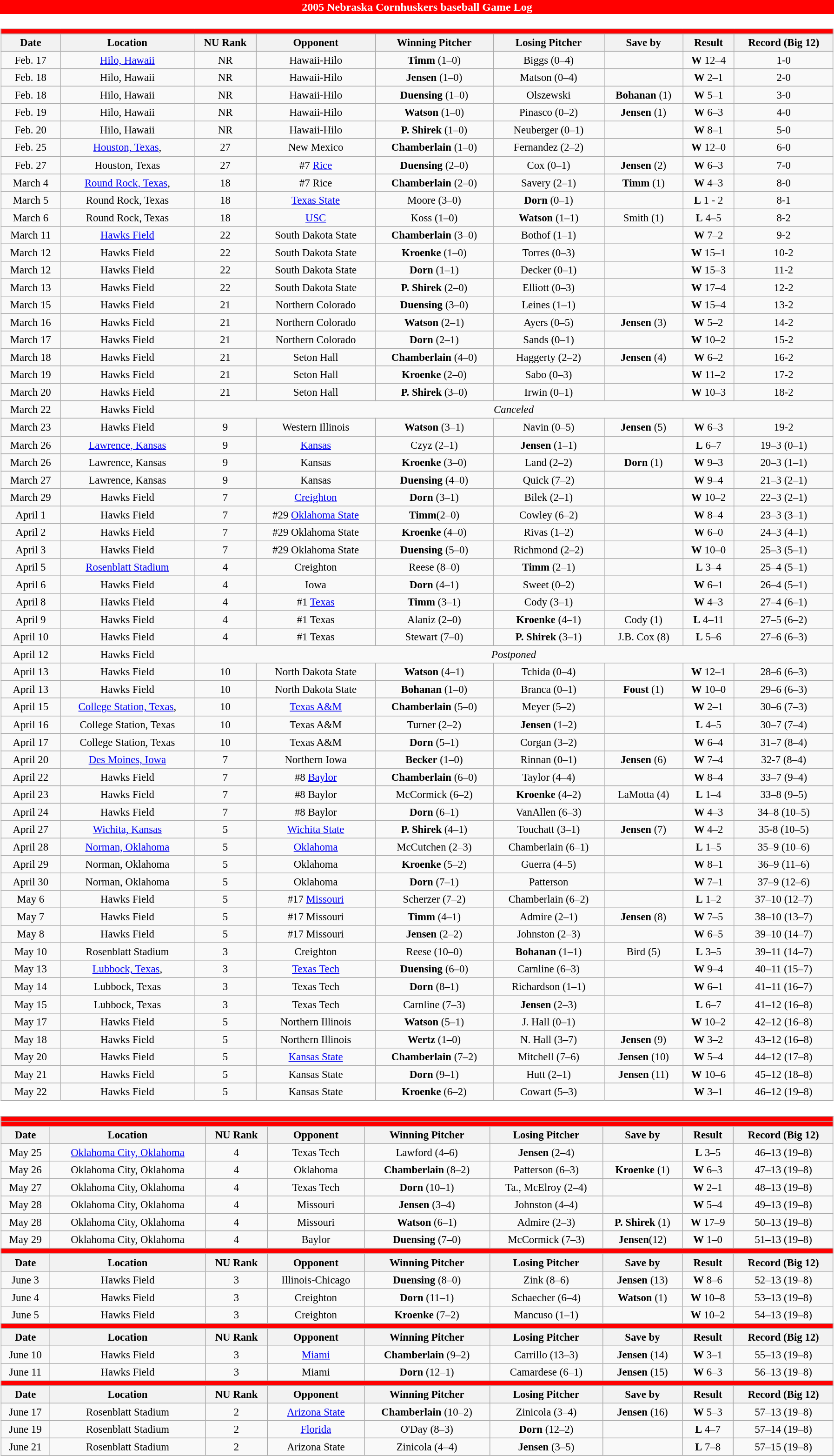<table class="toccolours" width=95% style="clear:both; margin:1.5em auto; text-align:center;">
<tr>
<th colspan=2 style="background:#ff0000;color:white;">2005 Nebraska Cornhuskers baseball Game Log</th>
</tr>
<tr valign="top">
<td><br><table class="wikitable collapsible collapsed" style="margin:auto; width:100%; text-align:center; font-size:95%">
<tr>
<th colspan=12 style="background:#ff0000; color:white;"></th>
</tr>
<tr>
<th>Date</th>
<th>Location</th>
<th>NU Rank</th>
<th>Opponent</th>
<th>Winning Pitcher</th>
<th>Losing Pitcher</th>
<th>Save by</th>
<th>Result</th>
<th>Record (Big 12)</th>
</tr>
<tr>
<td>Feb. 17</td>
<td><a href='#'>Hilo, Hawaii</a></td>
<td>NR</td>
<td>Hawaii-Hilo</td>
<td><strong>Timm</strong> (1–0)</td>
<td>Biggs (0–4)</td>
<td></td>
<td><strong>W</strong> 12–4</td>
<td>1-0</td>
</tr>
<tr>
<td>Feb. 18</td>
<td>Hilo, Hawaii</td>
<td>NR</td>
<td>Hawaii-Hilo</td>
<td><strong>Jensen</strong> (1–0)</td>
<td>Matson (0–4)</td>
<td></td>
<td><strong>W</strong> 2–1</td>
<td>2-0</td>
</tr>
<tr>
<td>Feb. 18</td>
<td>Hilo, Hawaii</td>
<td>NR</td>
<td>Hawaii-Hilo</td>
<td><strong>Duensing</strong> (1–0)</td>
<td>Olszewski</td>
<td><strong>Bohanan</strong> (1)</td>
<td><strong>W</strong> 5–1</td>
<td>3-0</td>
</tr>
<tr>
<td>Feb. 19</td>
<td>Hilo, Hawaii</td>
<td>NR</td>
<td>Hawaii-Hilo</td>
<td><strong>Watson</strong> (1–0)</td>
<td>Pinasco (0–2)</td>
<td><strong>Jensen</strong> (1)</td>
<td><strong>W</strong> 6–3</td>
<td>4-0</td>
</tr>
<tr>
<td>Feb. 20</td>
<td>Hilo, Hawaii</td>
<td>NR</td>
<td>Hawaii-Hilo</td>
<td><strong>P. Shirek</strong> (1–0)</td>
<td>Neuberger (0–1)</td>
<td></td>
<td><strong>W</strong> 8–1</td>
<td>5-0</td>
</tr>
<tr>
<td>Feb. 25</td>
<td><a href='#'>Houston, Texas</a>,</td>
<td>27</td>
<td>New Mexico</td>
<td><strong>Chamberlain</strong> (1–0)</td>
<td>Fernandez (2–2)</td>
<td></td>
<td><strong>W</strong> 12–0</td>
<td>6-0</td>
</tr>
<tr>
<td>Feb. 27</td>
<td>Houston, Texas</td>
<td>27</td>
<td>#7 <a href='#'>Rice</a></td>
<td><strong>Duensing</strong> (2–0)</td>
<td>Cox (0–1)</td>
<td><strong>Jensen</strong> (2)</td>
<td><strong>W</strong> 6–3</td>
<td>7-0</td>
</tr>
<tr>
<td>March 4</td>
<td><a href='#'>Round Rock, Texas</a>,</td>
<td>18</td>
<td>#7 Rice</td>
<td><strong>Chamberlain</strong> (2–0)</td>
<td>Savery (2–1)</td>
<td><strong>Timm</strong> (1)</td>
<td><strong>W</strong> 4–3</td>
<td>8-0</td>
</tr>
<tr>
<td>March 5</td>
<td>Round Rock, Texas</td>
<td>18</td>
<td><a href='#'>Texas State</a></td>
<td>Moore (3–0)</td>
<td><strong>Dorn</strong> (0–1)</td>
<td></td>
<td><strong>L</strong> 1 - 2</td>
<td>8-1</td>
</tr>
<tr>
<td>March 6</td>
<td>Round Rock, Texas</td>
<td>18</td>
<td><a href='#'>USC</a></td>
<td>Koss (1–0)</td>
<td><strong>Watson</strong> (1–1)</td>
<td>Smith (1)</td>
<td><strong>L</strong> 4–5</td>
<td>8-2</td>
</tr>
<tr>
<td>March 11</td>
<td><a href='#'>Hawks Field</a></td>
<td>22</td>
<td>South Dakota State</td>
<td><strong>Chamberlain</strong> (3–0)</td>
<td>Bothof (1–1)</td>
<td></td>
<td><strong>W</strong> 7–2</td>
<td>9-2</td>
</tr>
<tr>
<td>March 12</td>
<td>Hawks Field</td>
<td>22</td>
<td>South Dakota State</td>
<td><strong>Kroenke</strong> (1–0)</td>
<td>Torres (0–3)</td>
<td></td>
<td><strong>W</strong> 15–1</td>
<td>10-2</td>
</tr>
<tr>
<td>March 12</td>
<td>Hawks Field</td>
<td>22</td>
<td>South Dakota State</td>
<td><strong>Dorn</strong> (1–1)</td>
<td>Decker (0–1)</td>
<td></td>
<td><strong>W</strong> 15–3</td>
<td>11-2</td>
</tr>
<tr>
<td>March 13</td>
<td>Hawks Field</td>
<td>22</td>
<td>South Dakota State</td>
<td><strong>P. Shirek</strong> (2–0)</td>
<td>Elliott (0–3)</td>
<td></td>
<td><strong>W</strong> 17–4</td>
<td>12-2</td>
</tr>
<tr>
<td>March 15</td>
<td>Hawks Field</td>
<td>21</td>
<td>Northern Colorado</td>
<td><strong>Duensing</strong> (3–0)</td>
<td>Leines (1–1)</td>
<td></td>
<td><strong>W</strong> 15–4</td>
<td>13-2</td>
</tr>
<tr>
<td>March 16</td>
<td>Hawks Field</td>
<td>21</td>
<td>Northern Colorado</td>
<td><strong>Watson</strong> (2–1)</td>
<td>Ayers (0–5)</td>
<td><strong>Jensen</strong> (3)</td>
<td><strong>W</strong> 5–2</td>
<td>14-2</td>
</tr>
<tr>
<td>March 17</td>
<td>Hawks Field</td>
<td>21</td>
<td>Northern Colorado</td>
<td><strong>Dorn</strong> (2–1)</td>
<td>Sands (0–1)</td>
<td></td>
<td><strong>W</strong> 10–2</td>
<td>15-2</td>
</tr>
<tr>
<td>March 18</td>
<td>Hawks Field</td>
<td>21</td>
<td>Seton Hall</td>
<td><strong>Chamberlain</strong> (4–0)</td>
<td>Haggerty (2–2)</td>
<td><strong>Jensen</strong> (4)</td>
<td><strong>W</strong> 6–2</td>
<td>16-2</td>
</tr>
<tr>
<td>March 19</td>
<td>Hawks Field</td>
<td>21</td>
<td>Seton Hall</td>
<td><strong>Kroenke</strong> (2–0)</td>
<td>Sabo (0–3)</td>
<td></td>
<td><strong>W</strong> 11–2</td>
<td>17-2</td>
</tr>
<tr>
<td>March 20</td>
<td>Hawks Field</td>
<td>21</td>
<td>Seton Hall</td>
<td><strong>P. Shirek</strong> (3–0)</td>
<td>Irwin (0–1)</td>
<td></td>
<td><strong>W</strong> 10–3</td>
<td>18-2</td>
</tr>
<tr>
<td>March 22</td>
<td>Hawks Field</td>
<td colspan=8><em>Canceled</em></td>
</tr>
<tr>
<td>March 23</td>
<td>Hawks Field</td>
<td>9</td>
<td>Western Illinois</td>
<td><strong>Watson</strong> (3–1)</td>
<td>Navin (0–5)</td>
<td><strong>Jensen</strong> (5)</td>
<td><strong>W</strong> 6–3</td>
<td>19-2</td>
</tr>
<tr>
<td>March 26</td>
<td><a href='#'>Lawrence, Kansas</a></td>
<td>9</td>
<td><a href='#'>Kansas</a></td>
<td>Czyz (2–1)</td>
<td><strong>Jensen</strong> (1–1)</td>
<td></td>
<td><strong>L</strong> 6–7</td>
<td>19–3 (0–1)</td>
</tr>
<tr>
<td>March 26</td>
<td>Lawrence, Kansas</td>
<td>9</td>
<td>Kansas</td>
<td><strong>Kroenke</strong> (3–0)</td>
<td>Land (2–2)</td>
<td><strong>Dorn</strong> (1)</td>
<td><strong>W</strong> 9–3</td>
<td>20–3 (1–1)</td>
</tr>
<tr>
<td>March 27</td>
<td>Lawrence, Kansas</td>
<td>9</td>
<td>Kansas</td>
<td><strong>Duensing</strong> (4–0)</td>
<td>Quick (7–2)</td>
<td></td>
<td><strong>W</strong> 9–4</td>
<td>21–3 (2–1)</td>
</tr>
<tr>
<td>March 29</td>
<td>Hawks Field</td>
<td>7</td>
<td><a href='#'>Creighton</a></td>
<td><strong>Dorn</strong> (3–1)</td>
<td>Bilek (2–1)</td>
<td></td>
<td><strong>W</strong> 10–2</td>
<td>22–3 (2–1)</td>
</tr>
<tr>
<td>April 1</td>
<td>Hawks Field</td>
<td>7</td>
<td>#29 <a href='#'>Oklahoma State</a></td>
<td><strong>Timm</strong>(2–0)</td>
<td>Cowley (6–2)</td>
<td></td>
<td><strong>W</strong> 8–4</td>
<td>23–3 (3–1)</td>
</tr>
<tr>
<td>April 2</td>
<td>Hawks Field</td>
<td>7</td>
<td>#29 Oklahoma State</td>
<td><strong>Kroenke</strong> (4–0)</td>
<td>Rivas (1–2)</td>
<td></td>
<td><strong>W</strong> 6–0</td>
<td>24–3 (4–1)</td>
</tr>
<tr>
<td>April 3</td>
<td>Hawks Field</td>
<td>7</td>
<td>#29 Oklahoma State</td>
<td><strong>Duensing</strong> (5–0)</td>
<td>Richmond (2–2)</td>
<td></td>
<td><strong>W</strong> 10–0</td>
<td>25–3 (5–1)</td>
</tr>
<tr>
<td>April 5</td>
<td><a href='#'>Rosenblatt Stadium</a></td>
<td>4</td>
<td>Creighton</td>
<td>Reese (8–0)</td>
<td><strong>Timm</strong> (2–1)</td>
<td></td>
<td><strong>L</strong> 3–4</td>
<td>25–4 (5–1)</td>
</tr>
<tr>
<td>April 6</td>
<td>Hawks Field</td>
<td>4</td>
<td>Iowa</td>
<td><strong>Dorn</strong> (4–1)</td>
<td>Sweet (0–2)</td>
<td></td>
<td><strong>W</strong> 6–1</td>
<td>26–4 (5–1)</td>
</tr>
<tr>
<td>April 8</td>
<td>Hawks Field</td>
<td>4</td>
<td>#1 <a href='#'>Texas</a></td>
<td><strong>Timm</strong> (3–1)</td>
<td>Cody (3–1)</td>
<td></td>
<td><strong>W</strong> 4–3</td>
<td>27–4 (6–1)</td>
</tr>
<tr>
<td>April 9</td>
<td>Hawks Field</td>
<td>4</td>
<td>#1 Texas</td>
<td>Alaniz (2–0)</td>
<td><strong>Kroenke</strong> (4–1)</td>
<td>Cody (1)</td>
<td><strong>L</strong> 4–11</td>
<td>27–5 (6–2)</td>
</tr>
<tr>
<td>April 10</td>
<td>Hawks Field</td>
<td>4</td>
<td>#1 Texas</td>
<td>Stewart (7–0)</td>
<td><strong>P. Shirek</strong> (3–1)</td>
<td>J.B. Cox (8)</td>
<td><strong>L</strong> 5–6</td>
<td>27–6 (6–3)</td>
</tr>
<tr>
<td>April 12</td>
<td>Hawks Field</td>
<td colspan=8><em>Postponed</em></td>
</tr>
<tr>
<td>April 13</td>
<td>Hawks Field</td>
<td>10</td>
<td>North Dakota State</td>
<td><strong>Watson</strong> (4–1)</td>
<td>Tchida (0–4)</td>
<td></td>
<td><strong>W</strong> 12–1</td>
<td>28–6 (6–3)</td>
</tr>
<tr>
<td>April 13</td>
<td>Hawks Field</td>
<td>10</td>
<td>North Dakota State</td>
<td><strong>Bohanan</strong> (1–0)</td>
<td>Branca (0–1)</td>
<td><strong>Foust</strong> (1)</td>
<td><strong>W</strong> 10–0</td>
<td>29–6 (6–3)</td>
</tr>
<tr>
<td>April 15</td>
<td><a href='#'>College Station, Texas</a>,</td>
<td>10</td>
<td><a href='#'>Texas A&M</a></td>
<td><strong>Chamberlain</strong> (5–0)</td>
<td>Meyer (5–2)</td>
<td></td>
<td><strong>W</strong> 2–1</td>
<td>30–6 (7–3)</td>
</tr>
<tr>
<td>April 16</td>
<td>College Station, Texas</td>
<td>10</td>
<td>Texas A&M</td>
<td>Turner (2–2)</td>
<td><strong>Jensen</strong> (1–2)</td>
<td></td>
<td><strong>L</strong> 4–5</td>
<td>30–7 (7–4)</td>
</tr>
<tr>
<td>April 17</td>
<td>College Station, Texas</td>
<td>10</td>
<td>Texas A&M</td>
<td><strong>Dorn</strong> (5–1)</td>
<td>Corgan (3–2)</td>
<td></td>
<td><strong>W</strong> 6–4</td>
<td>31–7 (8–4)</td>
</tr>
<tr>
<td>April 20</td>
<td><a href='#'>Des Moines, Iowa</a></td>
<td>7</td>
<td>Northern Iowa</td>
<td><strong>Becker</strong> (1–0)</td>
<td>Rinnan (0–1)</td>
<td><strong>Jensen</strong> (6)</td>
<td><strong>W</strong> 7–4</td>
<td>32-7 (8–4)</td>
</tr>
<tr>
<td>April 22</td>
<td>Hawks Field</td>
<td>7</td>
<td>#8 <a href='#'>Baylor</a></td>
<td><strong>Chamberlain</strong> (6–0)</td>
<td>Taylor (4–4)</td>
<td></td>
<td><strong>W</strong> 8–4</td>
<td>33–7 (9–4)</td>
</tr>
<tr>
<td>April 23</td>
<td>Hawks Field</td>
<td>7</td>
<td>#8 Baylor</td>
<td>McCormick (6–2)</td>
<td><strong>Kroenke</strong> (4–2)</td>
<td>LaMotta (4)</td>
<td><strong>L</strong> 1–4</td>
<td>33–8 (9–5)</td>
</tr>
<tr>
<td>April 24</td>
<td>Hawks Field</td>
<td>7</td>
<td>#8 Baylor</td>
<td><strong>Dorn</strong> (6–1)</td>
<td>VanAllen (6–3)</td>
<td></td>
<td><strong>W</strong> 4–3</td>
<td>34–8 (10–5)</td>
</tr>
<tr>
<td>April 27</td>
<td><a href='#'>Wichita, Kansas</a></td>
<td>5</td>
<td><a href='#'>Wichita State</a></td>
<td><strong>P. Shirek</strong> (4–1)</td>
<td>Touchatt (3–1)</td>
<td><strong>Jensen</strong> (7)</td>
<td><strong>W</strong> 4–2</td>
<td>35-8 (10–5)</td>
</tr>
<tr>
<td>April 28</td>
<td><a href='#'>Norman, Oklahoma</a></td>
<td>5</td>
<td><a href='#'>Oklahoma</a></td>
<td>McCutchen (2–3)</td>
<td>Chamberlain (6–1)</td>
<td></td>
<td><strong>L</strong> 1–5</td>
<td>35–9 (10–6)</td>
</tr>
<tr>
<td>April 29</td>
<td>Norman, Oklahoma</td>
<td>5</td>
<td>Oklahoma</td>
<td><strong>Kroenke</strong> (5–2)</td>
<td>Guerra (4–5)</td>
<td></td>
<td><strong>W</strong> 8–1</td>
<td>36–9 (11–6)</td>
</tr>
<tr>
<td>April 30</td>
<td>Norman, Oklahoma</td>
<td>5</td>
<td>Oklahoma</td>
<td><strong>Dorn</strong> (7–1)</td>
<td>Patterson</td>
<td></td>
<td><strong>W</strong> 7–1</td>
<td>37–9 (12–6)</td>
</tr>
<tr>
<td>May 6</td>
<td>Hawks Field</td>
<td>5</td>
<td>#17 <a href='#'>Missouri</a></td>
<td>Scherzer (7–2)</td>
<td>Chamberlain (6–2)</td>
<td></td>
<td><strong>L</strong> 1–2</td>
<td>37–10 (12–7)</td>
</tr>
<tr>
<td>May 7</td>
<td>Hawks Field</td>
<td>5</td>
<td>#17 Missouri</td>
<td><strong>Timm</strong> (4–1)</td>
<td>Admire (2–1)</td>
<td><strong>Jensen</strong> (8)</td>
<td><strong>W</strong> 7–5</td>
<td>38–10 (13–7)</td>
</tr>
<tr>
<td>May 8</td>
<td>Hawks Field</td>
<td>5</td>
<td>#17 Missouri</td>
<td><strong>Jensen</strong> (2–2)</td>
<td>Johnston (2–3)</td>
<td></td>
<td><strong>W</strong> 6–5</td>
<td>39–10 (14–7)</td>
</tr>
<tr>
<td>May 10</td>
<td>Rosenblatt Stadium</td>
<td>3</td>
<td>Creighton</td>
<td>Reese (10–0)</td>
<td><strong>Bohanan</strong> (1–1)</td>
<td>Bird (5)</td>
<td><strong>L</strong> 3–5</td>
<td>39–11 (14–7)</td>
</tr>
<tr>
<td>May 13</td>
<td><a href='#'>Lubbock, Texas</a>,</td>
<td>3</td>
<td><a href='#'>Texas Tech</a></td>
<td><strong>Duensing</strong> (6–0)</td>
<td>Carnline (6–3)</td>
<td></td>
<td><strong>W</strong> 9–4</td>
<td>40–11 (15–7)</td>
</tr>
<tr>
<td>May 14</td>
<td>Lubbock, Texas</td>
<td>3</td>
<td>Texas Tech</td>
<td><strong>Dorn</strong> (8–1)</td>
<td>Richardson (1–1)</td>
<td></td>
<td><strong>W</strong> 6–1</td>
<td>41–11 (16–7)</td>
</tr>
<tr>
<td>May 15</td>
<td>Lubbock, Texas</td>
<td>3</td>
<td>Texas Tech</td>
<td>Carnline (7–3)</td>
<td><strong>Jensen</strong> (2–3)</td>
<td></td>
<td><strong>L</strong> 6–7</td>
<td>41–12 (16–8)</td>
</tr>
<tr>
<td>May 17</td>
<td>Hawks Field</td>
<td>5</td>
<td>Northern Illinois</td>
<td><strong>Watson</strong> (5–1)</td>
<td>J. Hall (0–1)</td>
<td></td>
<td><strong>W</strong> 10–2</td>
<td>42–12 (16–8)</td>
</tr>
<tr>
<td>May 18</td>
<td>Hawks Field</td>
<td>5</td>
<td>Northern Illinois</td>
<td><strong>Wertz</strong> (1–0)</td>
<td>N. Hall (3–7)</td>
<td><strong>Jensen</strong> (9)</td>
<td><strong>W</strong> 3–2</td>
<td>43–12 (16–8)</td>
</tr>
<tr>
<td>May 20</td>
<td>Hawks Field</td>
<td>5</td>
<td><a href='#'>Kansas State</a></td>
<td><strong>Chamberlain</strong> (7–2)</td>
<td>Mitchell (7–6)</td>
<td><strong>Jensen</strong> (10)</td>
<td><strong>W</strong> 5–4</td>
<td>44–12 (17–8)</td>
</tr>
<tr>
<td>May 21</td>
<td>Hawks Field</td>
<td>5</td>
<td>Kansas State</td>
<td><strong>Dorn</strong> (9–1)</td>
<td>Hutt (2–1)</td>
<td><strong>Jensen</strong> (11)</td>
<td><strong>W</strong>  10–6</td>
<td>45–12 (18–8)</td>
</tr>
<tr>
<td>May 22</td>
<td>Hawks Field</td>
<td>5</td>
<td>Kansas State</td>
<td><strong>Kroenke</strong> (6–2)</td>
<td>Cowart (5–3)</td>
<td></td>
<td><strong>W</strong> 3–1</td>
<td>46–12 (19–8)</td>
</tr>
</table>
</td>
</tr>
<tr>
<td><br><table class="wikitable collapsible collapsed" style="margin:auto; width:100%; text-align:center; font-size:95%">
<tr>
<th colspan=12 style="background:#ff0000; color:white;"></th>
</tr>
<tr>
<th colspan=12 style="background:#ff0000; color:white;"></th>
</tr>
<tr>
<th>Date</th>
<th>Location</th>
<th>NU Rank</th>
<th>Opponent</th>
<th>Winning Pitcher</th>
<th>Losing Pitcher</th>
<th>Save by</th>
<th>Result</th>
<th>Record (Big 12)</th>
</tr>
<tr>
<td>May 25</td>
<td><a href='#'>Oklahoma City, Oklahoma</a></td>
<td>4</td>
<td>Texas Tech</td>
<td>Lawford (4–6)</td>
<td><strong>Jensen</strong> (2–4)</td>
<td></td>
<td><strong>L</strong> 3–5</td>
<td>46–13 (19–8)</td>
</tr>
<tr>
<td>May 26</td>
<td>Oklahoma City, Oklahoma</td>
<td>4</td>
<td>Oklahoma</td>
<td><strong>Chamberlain</strong> (8–2)</td>
<td>Patterson (6–3)</td>
<td><strong>Kroenke</strong> (1)</td>
<td><strong>W</strong> 6–3</td>
<td>47–13 (19–8)</td>
</tr>
<tr>
<td>May 27</td>
<td>Oklahoma City, Oklahoma</td>
<td>4</td>
<td>Texas Tech</td>
<td><strong>Dorn</strong> (10–1)</td>
<td>Ta., McElroy (2–4)</td>
<td></td>
<td><strong>W</strong> 2–1</td>
<td>48–13 (19–8)</td>
</tr>
<tr>
<td>May 28</td>
<td>Oklahoma City, Oklahoma</td>
<td>4</td>
<td>Missouri</td>
<td><strong>Jensen</strong> (3–4)</td>
<td>Johnston (4–4)</td>
<td></td>
<td><strong>W</strong> 5–4</td>
<td>49–13 (19–8)</td>
</tr>
<tr>
<td>May 28</td>
<td>Oklahoma City, Oklahoma</td>
<td>4</td>
<td>Missouri</td>
<td><strong>Watson</strong> (6–1)</td>
<td>Admire (2–3)</td>
<td><strong>P. Shirek</strong> (1)</td>
<td><strong>W</strong> 17–9</td>
<td>50–13 (19–8)</td>
</tr>
<tr>
<td>May 29</td>
<td>Oklahoma City, Oklahoma</td>
<td>4</td>
<td>Baylor</td>
<td><strong>Duensing</strong> (7–0)</td>
<td>McCormick (7–3)</td>
<td><strong>Jensen</strong>(12)</td>
<td><strong>W</strong> 1–0</td>
<td>51–13 (19–8)</td>
</tr>
<tr>
<th colspan=12 style="background:#ff0000; color:white;"></th>
</tr>
<tr>
<th>Date</th>
<th>Location</th>
<th>NU Rank</th>
<th>Opponent</th>
<th>Winning Pitcher</th>
<th>Losing Pitcher</th>
<th>Save by</th>
<th>Result</th>
<th>Record (Big 12)</th>
</tr>
<tr>
<td>June 3</td>
<td>Hawks Field</td>
<td>3</td>
<td>Illinois-Chicago</td>
<td><strong>Duensing</strong> (8–0)</td>
<td>Zink (8–6)</td>
<td><strong>Jensen</strong> (13)</td>
<td><strong>W</strong> 8–6</td>
<td>52–13 (19–8)</td>
</tr>
<tr>
<td>June 4</td>
<td>Hawks Field</td>
<td>3</td>
<td>Creighton</td>
<td><strong>Dorn</strong> (11–1)</td>
<td>Schaecher (6–4)</td>
<td><strong>Watson</strong> (1)</td>
<td><strong>W</strong> 10–8</td>
<td>53–13 (19–8)</td>
</tr>
<tr>
<td>June 5</td>
<td>Hawks Field</td>
<td>3</td>
<td>Creighton</td>
<td><strong>Kroenke</strong> (7–2)</td>
<td>Mancuso (1–1)</td>
<td></td>
<td><strong>W</strong> 10–2</td>
<td>54–13 (19–8)</td>
</tr>
<tr>
<th colspan=12 style="background:#ff0000; color:white;"></th>
</tr>
<tr>
<th>Date</th>
<th>Location</th>
<th>NU Rank</th>
<th>Opponent</th>
<th>Winning Pitcher</th>
<th>Losing Pitcher</th>
<th>Save by</th>
<th>Result</th>
<th>Record (Big 12)</th>
</tr>
<tr>
<td>June 10</td>
<td>Hawks Field</td>
<td>3</td>
<td><a href='#'>Miami</a></td>
<td><strong>Chamberlain</strong> (9–2)</td>
<td>Carrillo (13–3)</td>
<td><strong>Jensen</strong> (14)</td>
<td><strong>W</strong> 3–1</td>
<td>55–13 (19–8)</td>
</tr>
<tr>
<td>June 11</td>
<td>Hawks Field</td>
<td>3</td>
<td>Miami</td>
<td><strong>Dorn</strong> (12–1)</td>
<td>Camardese (6–1)</td>
<td><strong>Jensen</strong> (15)</td>
<td><strong>W</strong> 6–3</td>
<td>56–13 (19–8)</td>
</tr>
<tr>
<th colspan=12 style="background:#ff0000; color:white;"></th>
</tr>
<tr>
<th>Date</th>
<th>Location</th>
<th>NU Rank</th>
<th>Opponent</th>
<th>Winning Pitcher</th>
<th>Losing Pitcher</th>
<th>Save by</th>
<th>Result</th>
<th>Record (Big 12)</th>
</tr>
<tr>
<td>June 17</td>
<td>Rosenblatt Stadium</td>
<td>2</td>
<td><a href='#'>Arizona State</a></td>
<td><strong>Chamberlain</strong> (10–2)</td>
<td>Zinicola (3–4)</td>
<td><strong>Jensen</strong> (16)</td>
<td><strong>W</strong> 5–3</td>
<td>57–13 (19–8)</td>
</tr>
<tr>
<td>June 19</td>
<td>Rosenblatt Stadium</td>
<td>2</td>
<td><a href='#'>Florida</a></td>
<td>O'Day (8–3)</td>
<td><strong>Dorn</strong> (12–2)</td>
<td></td>
<td><strong>L</strong> 4–7</td>
<td>57–14 (19–8)</td>
</tr>
<tr>
<td>June 21</td>
<td>Rosenblatt Stadium</td>
<td>2</td>
<td>Arizona State</td>
<td>Zinicola (4–4)</td>
<td><strong>Jensen</strong> (3–5)</td>
<td></td>
<td><strong>L</strong> 7–8</td>
<td>57–15 (19–8)</td>
</tr>
</table>
</td>
</tr>
</table>
